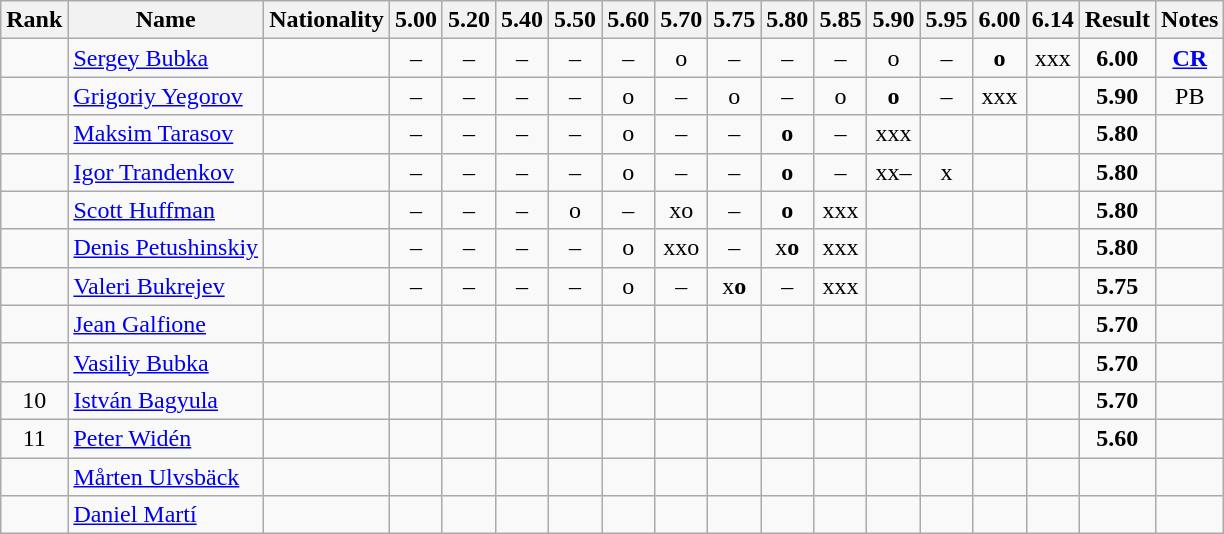<table class="wikitable sortable" style="text-align:center">
<tr>
<th>Rank</th>
<th>Name</th>
<th>Nationality</th>
<th>5.00</th>
<th>5.20</th>
<th>5.40</th>
<th>5.50</th>
<th>5.60</th>
<th>5.70</th>
<th>5.75</th>
<th>5.80</th>
<th>5.85</th>
<th>5.90</th>
<th>5.95</th>
<th>6.00</th>
<th>6.14</th>
<th>Result</th>
<th>Notes</th>
</tr>
<tr>
<td></td>
<td align=left><a href='#'>Sergey Bubka</a></td>
<td align=left></td>
<td>–</td>
<td>–</td>
<td>–</td>
<td>–</td>
<td>–</td>
<td>o</td>
<td>–</td>
<td>–</td>
<td>–</td>
<td>o</td>
<td>–</td>
<td><strong>o</strong></td>
<td>xxx</td>
<td><strong>6.00</strong></td>
<td><strong><a href='#'>CR</a></strong></td>
</tr>
<tr>
<td></td>
<td align=left><a href='#'>Grigoriy Yegorov</a></td>
<td align=left></td>
<td>–</td>
<td>–</td>
<td>–</td>
<td>–</td>
<td>o</td>
<td>–</td>
<td>o</td>
<td>–</td>
<td>o</td>
<td><strong>o</strong></td>
<td>–</td>
<td>xxx</td>
<td></td>
<td><strong>5.90</strong></td>
<td>PB</td>
</tr>
<tr>
<td></td>
<td align=left><a href='#'>Maksim Tarasov</a></td>
<td align=left></td>
<td>–</td>
<td>–</td>
<td>–</td>
<td>–</td>
<td>o</td>
<td>–</td>
<td>–</td>
<td><strong>o</strong></td>
<td>–</td>
<td>xxx</td>
<td></td>
<td></td>
<td></td>
<td><strong>5.80</strong></td>
<td></td>
</tr>
<tr>
<td></td>
<td align=left><a href='#'>Igor Trandenkov</a></td>
<td align=left></td>
<td>–</td>
<td>–</td>
<td>–</td>
<td>–</td>
<td>o</td>
<td>–</td>
<td>–</td>
<td><strong>o</strong></td>
<td>–</td>
<td>xx–</td>
<td>x</td>
<td></td>
<td></td>
<td><strong>5.80</strong></td>
<td></td>
</tr>
<tr>
<td></td>
<td align=left><a href='#'>Scott Huffman</a></td>
<td align=left></td>
<td>–</td>
<td>–</td>
<td>–</td>
<td>o</td>
<td>–</td>
<td>xo</td>
<td>–</td>
<td><strong>o</strong></td>
<td>xxx</td>
<td></td>
<td></td>
<td></td>
<td></td>
<td><strong>5.80</strong></td>
<td></td>
</tr>
<tr>
<td></td>
<td align=left><a href='#'>Denis Petushinskiy</a></td>
<td align=left></td>
<td>–</td>
<td>–</td>
<td>–</td>
<td>–</td>
<td>o</td>
<td>xxo</td>
<td>–</td>
<td>x<strong>o</strong></td>
<td>xxx</td>
<td></td>
<td></td>
<td></td>
<td></td>
<td><strong>5.80</strong></td>
<td></td>
</tr>
<tr>
<td></td>
<td align=left><a href='#'>Valeri Bukrejev</a></td>
<td align=left></td>
<td>–</td>
<td>–</td>
<td>–</td>
<td>–</td>
<td>o</td>
<td>–</td>
<td>x<strong>o</strong></td>
<td>–</td>
<td>xxx</td>
<td></td>
<td></td>
<td></td>
<td></td>
<td><strong>5.75</strong></td>
<td></td>
</tr>
<tr>
<td></td>
<td align=left><a href='#'>Jean Galfione</a></td>
<td align=left></td>
<td></td>
<td></td>
<td></td>
<td></td>
<td></td>
<td></td>
<td></td>
<td></td>
<td></td>
<td></td>
<td></td>
<td></td>
<td></td>
<td><strong>5.70</strong></td>
<td></td>
</tr>
<tr>
<td></td>
<td align=left><a href='#'>Vasiliy Bubka</a></td>
<td align=left></td>
<td></td>
<td></td>
<td></td>
<td></td>
<td></td>
<td></td>
<td></td>
<td></td>
<td></td>
<td></td>
<td></td>
<td></td>
<td></td>
<td><strong>5.70</strong></td>
<td></td>
</tr>
<tr>
<td>10</td>
<td align=left><a href='#'>István Bagyula</a></td>
<td align=left></td>
<td></td>
<td></td>
<td></td>
<td></td>
<td></td>
<td></td>
<td></td>
<td></td>
<td></td>
<td></td>
<td></td>
<td></td>
<td></td>
<td><strong>5.70</strong></td>
<td></td>
</tr>
<tr>
<td>11</td>
<td align=left><a href='#'>Peter Widén</a></td>
<td align=left></td>
<td></td>
<td></td>
<td></td>
<td></td>
<td></td>
<td></td>
<td></td>
<td></td>
<td></td>
<td></td>
<td></td>
<td></td>
<td></td>
<td><strong>5.60</strong></td>
<td></td>
</tr>
<tr>
<td></td>
<td align=left><a href='#'>Mårten Ulvsbäck</a></td>
<td align=left></td>
<td></td>
<td></td>
<td></td>
<td></td>
<td></td>
<td></td>
<td></td>
<td></td>
<td></td>
<td></td>
<td></td>
<td></td>
<td></td>
<td><strong></strong></td>
<td></td>
</tr>
<tr>
<td></td>
<td align=left><a href='#'>Daniel Martí</a></td>
<td align=left></td>
<td></td>
<td></td>
<td></td>
<td></td>
<td></td>
<td></td>
<td></td>
<td></td>
<td></td>
<td></td>
<td></td>
<td></td>
<td></td>
<td><strong></strong></td>
<td></td>
</tr>
</table>
